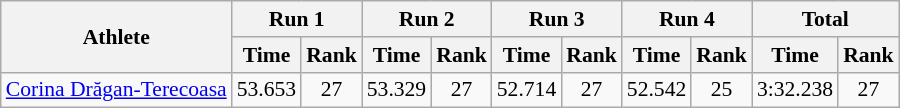<table class="wikitable" border="1" style="font-size:90%">
<tr>
<th rowspan="2">Athlete</th>
<th colspan="2">Run 1</th>
<th colspan="2">Run 2</th>
<th colspan="2">Run 3</th>
<th colspan="2">Run 4</th>
<th colspan="2">Total</th>
</tr>
<tr>
<th>Time</th>
<th>Rank</th>
<th>Time</th>
<th>Rank</th>
<th>Time</th>
<th>Rank</th>
<th>Time</th>
<th>Rank</th>
<th>Time</th>
<th>Rank</th>
</tr>
<tr>
<td><a href='#'>Corina Drăgan-Terecoasa</a></td>
<td align="center">53.653</td>
<td align="center">27</td>
<td align="center">53.329</td>
<td align="center">27</td>
<td align="center">52.714</td>
<td align="center">27</td>
<td align="center">52.542</td>
<td align="center">25</td>
<td align="center">3:32.238</td>
<td align="center">27</td>
</tr>
</table>
